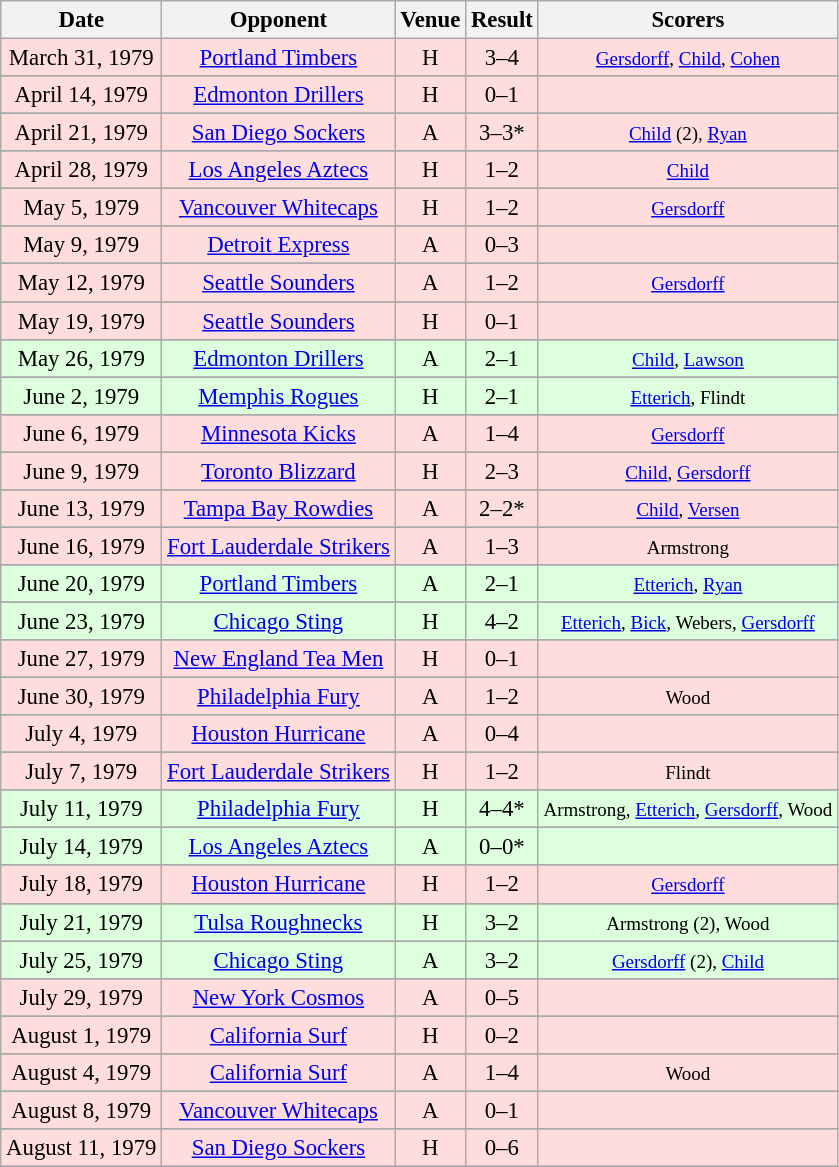<table class="wikitable" style="font-size:95%; text-align:center">
<tr>
<th>Date</th>
<th>Opponent</th>
<th>Venue</th>
<th>Result</th>
<th>Scorers</th>
</tr>
<tr bgcolor="#ffdddd">
<td>March 31, 1979</td>
<td><a href='#'>Portland Timbers</a></td>
<td>H</td>
<td>3–4</td>
<td><small><a href='#'>Gersdorff</a>, <a href='#'>Child</a>, <a href='#'>Cohen</a></small></td>
</tr>
<tr>
</tr>
<tr bgcolor="#ffdddd">
<td>April 14, 1979</td>
<td><a href='#'>Edmonton Drillers</a></td>
<td>H</td>
<td>0–1</td>
<td><small></small></td>
</tr>
<tr>
</tr>
<tr bgcolor="#ffdddd">
<td>April 21, 1979</td>
<td><a href='#'>San Diego Sockers</a></td>
<td>A</td>
<td>3–3*</td>
<td><small><a href='#'>Child</a> (2), <a href='#'>Ryan</a></small></td>
</tr>
<tr>
</tr>
<tr bgcolor="#ffdddd">
<td>April 28, 1979</td>
<td><a href='#'>Los Angeles Aztecs</a></td>
<td>H</td>
<td>1–2</td>
<td><small><a href='#'>Child</a></small></td>
</tr>
<tr>
</tr>
<tr bgcolor="#ffdddd">
<td>May 5, 1979</td>
<td><a href='#'>Vancouver Whitecaps</a></td>
<td>H</td>
<td>1–2</td>
<td><small><a href='#'>Gersdorff</a></small></td>
</tr>
<tr>
</tr>
<tr bgcolor="#ffdddd">
<td>May 9, 1979</td>
<td><a href='#'>Detroit Express</a></td>
<td>A</td>
<td>0–3</td>
<td><small></small></td>
</tr>
<tr>
</tr>
<tr bgcolor="#ffdddd">
<td>May 12, 1979</td>
<td><a href='#'>Seattle Sounders</a></td>
<td>A</td>
<td>1–2</td>
<td><small><a href='#'>Gersdorff</a></small></td>
</tr>
<tr>
</tr>
<tr bgcolor="#ffdddd">
<td>May 19, 1979</td>
<td><a href='#'>Seattle Sounders</a></td>
<td>H</td>
<td>0–1</td>
<td><small></small></td>
</tr>
<tr>
</tr>
<tr bgcolor="#ddffdd">
<td>May 26, 1979</td>
<td><a href='#'>Edmonton Drillers</a></td>
<td>A</td>
<td>2–1</td>
<td><small><a href='#'>Child</a>, <a href='#'>Lawson</a></small></td>
</tr>
<tr>
</tr>
<tr bgcolor="#ddffdd">
<td>June 2, 1979</td>
<td><a href='#'>Memphis Rogues</a></td>
<td>H</td>
<td>2–1</td>
<td><small><a href='#'>Etterich</a>, Flindt</small></td>
</tr>
<tr>
</tr>
<tr bgcolor="#ffdddd">
<td>June 6, 1979</td>
<td><a href='#'>Minnesota Kicks</a></td>
<td>A</td>
<td>1–4</td>
<td><small><a href='#'>Gersdorff</a></small></td>
</tr>
<tr>
</tr>
<tr bgcolor="#ffdddd">
<td>June 9, 1979</td>
<td><a href='#'>Toronto Blizzard</a></td>
<td>H</td>
<td>2–3</td>
<td><small><a href='#'>Child</a>, <a href='#'>Gersdorff</a></small></td>
</tr>
<tr>
</tr>
<tr bgcolor="#ffdddd">
<td>June 13, 1979</td>
<td><a href='#'>Tampa Bay Rowdies</a></td>
<td>A</td>
<td>2–2*</td>
<td><small><a href='#'>Child</a>, <a href='#'>Versen</a></small></td>
</tr>
<tr>
</tr>
<tr bgcolor="#ffdddd">
<td>June 16, 1979</td>
<td><a href='#'>Fort Lauderdale Strikers</a></td>
<td>A</td>
<td>1–3</td>
<td><small>Armstrong</small></td>
</tr>
<tr>
</tr>
<tr bgcolor="#ddffdd">
<td>June 20, 1979</td>
<td><a href='#'>Portland Timbers</a></td>
<td>A</td>
<td>2–1</td>
<td><small><a href='#'>Etterich</a>, <a href='#'>Ryan</a></small></td>
</tr>
<tr>
</tr>
<tr bgcolor="#ddffdd">
<td>June 23, 1979</td>
<td><a href='#'>Chicago Sting</a></td>
<td>H</td>
<td>4–2</td>
<td><small><a href='#'>Etterich</a>, <a href='#'>Bick</a>, Webers, <a href='#'>Gersdorff</a></small></td>
</tr>
<tr>
</tr>
<tr bgcolor="#ffdddd">
<td>June 27, 1979</td>
<td><a href='#'>New England Tea Men</a></td>
<td>H</td>
<td>0–1</td>
<td><small></small></td>
</tr>
<tr>
</tr>
<tr bgcolor="#ffdddd">
<td>June 30, 1979</td>
<td><a href='#'>Philadelphia Fury</a></td>
<td>A</td>
<td>1–2</td>
<td><small>Wood</small></td>
</tr>
<tr>
</tr>
<tr bgcolor="#ffdddd">
<td>July 4, 1979</td>
<td><a href='#'>Houston Hurricane</a></td>
<td>A</td>
<td>0–4</td>
<td><small></small></td>
</tr>
<tr>
</tr>
<tr bgcolor="#ffdddd">
<td>July 7, 1979</td>
<td><a href='#'>Fort Lauderdale Strikers</a></td>
<td>H</td>
<td>1–2</td>
<td><small>Flindt</small></td>
</tr>
<tr>
</tr>
<tr bgcolor="#ddffdd">
<td>July 11, 1979</td>
<td><a href='#'>Philadelphia Fury</a></td>
<td>H</td>
<td>4–4*</td>
<td><small>Armstrong, <a href='#'>Etterich</a>, <a href='#'>Gersdorff</a>, Wood</small></td>
</tr>
<tr>
</tr>
<tr bgcolor="#ddffdd">
<td>July 14, 1979</td>
<td><a href='#'>Los Angeles Aztecs</a></td>
<td>A</td>
<td>0–0*</td>
<td><small></small></td>
</tr>
<tr>
</tr>
<tr bgcolor="#ffdddd">
<td>July 18, 1979</td>
<td><a href='#'>Houston Hurricane</a></td>
<td>H</td>
<td>1–2</td>
<td><small><a href='#'>Gersdorff</a></small></td>
</tr>
<tr>
</tr>
<tr bgcolor="#ddffdd">
<td>July 21, 1979</td>
<td><a href='#'>Tulsa Roughnecks</a></td>
<td>H</td>
<td>3–2</td>
<td><small>Armstrong (2), Wood</small></td>
</tr>
<tr>
</tr>
<tr bgcolor="#ddffdd">
<td>July 25, 1979</td>
<td><a href='#'>Chicago Sting</a></td>
<td>A</td>
<td>3–2</td>
<td><small><a href='#'>Gersdorff</a> (2), <a href='#'>Child</a></small></td>
</tr>
<tr>
</tr>
<tr bgcolor="#ffdddd">
<td>July 29, 1979</td>
<td><a href='#'>New York Cosmos</a></td>
<td>A</td>
<td>0–5</td>
<td><small></small></td>
</tr>
<tr>
</tr>
<tr bgcolor="#ffdddd">
<td>August 1, 1979</td>
<td><a href='#'>California Surf</a></td>
<td>H</td>
<td>0–2</td>
<td><small></small></td>
</tr>
<tr>
</tr>
<tr bgcolor="#ffdddd">
<td>August 4, 1979</td>
<td><a href='#'>California Surf</a></td>
<td>A</td>
<td>1–4</td>
<td><small>Wood</small></td>
</tr>
<tr>
</tr>
<tr bgcolor="#ffdddd">
<td>August 8, 1979</td>
<td><a href='#'>Vancouver Whitecaps</a></td>
<td>A</td>
<td>0–1</td>
<td><small></small></td>
</tr>
<tr>
</tr>
<tr bgcolor="#ffdddd">
<td>August 11, 1979</td>
<td><a href='#'>San Diego Sockers</a></td>
<td>H</td>
<td>0–6</td>
<td><small></small></td>
</tr>
<tr>
</tr>
</table>
